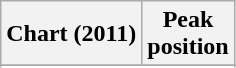<table class="wikitable sortable">
<tr>
<th>Chart (2011)</th>
<th>Peak<br>position</th>
</tr>
<tr>
</tr>
<tr>
</tr>
</table>
